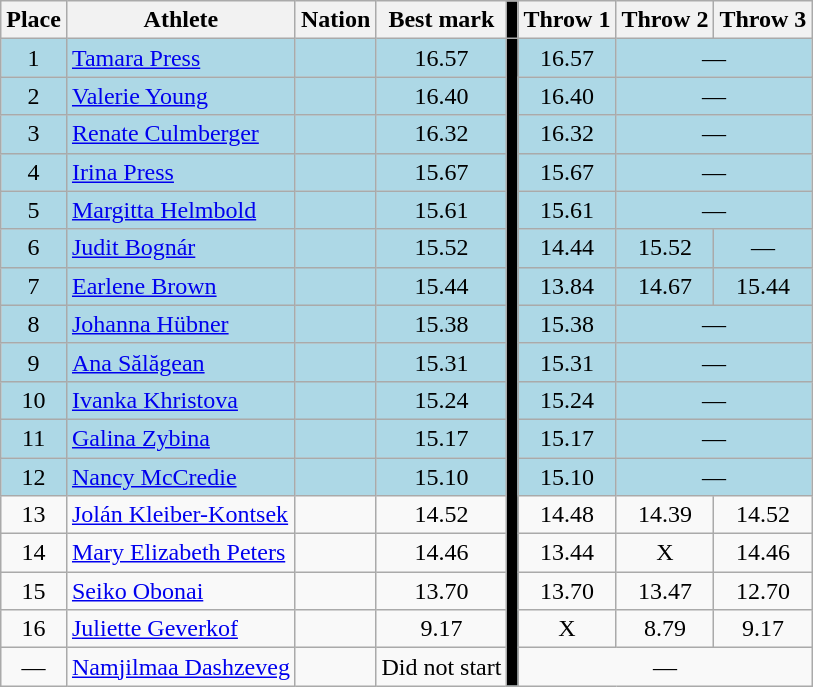<table class=wikitable>
<tr>
<th>Place</th>
<th>Athlete</th>
<th>Nation</th>
<th>Best mark</th>
<td bgcolor=black></td>
<th>Throw 1</th>
<th>Throw 2</th>
<th>Throw 3</th>
</tr>
<tr align=center bgcolor=lightblue>
<td>1</td>
<td align=left><a href='#'>Tamara Press</a></td>
<td align=left></td>
<td>16.57</td>
<td rowspan=17 bgcolor=black></td>
<td>16.57</td>
<td colspan=2>—</td>
</tr>
<tr align=center bgcolor=lightblue>
<td>2</td>
<td align=left><a href='#'>Valerie Young</a></td>
<td align=left></td>
<td>16.40</td>
<td>16.40</td>
<td colspan=2>—</td>
</tr>
<tr align=center bgcolor=lightblue>
<td>3</td>
<td align=left><a href='#'>Renate Culmberger</a></td>
<td align=left></td>
<td>16.32</td>
<td>16.32</td>
<td colspan=2>—</td>
</tr>
<tr align=center bgcolor=lightblue>
<td>4</td>
<td align=left><a href='#'>Irina Press</a></td>
<td align=left></td>
<td>15.67</td>
<td>15.67</td>
<td colspan=2>—</td>
</tr>
<tr align=center bgcolor=lightblue>
<td>5</td>
<td align=left><a href='#'>Margitta Helmbold</a></td>
<td align=left></td>
<td>15.61</td>
<td>15.61</td>
<td colspan=2>—</td>
</tr>
<tr align=center bgcolor=lightblue>
<td>6</td>
<td align=left><a href='#'>Judit Bognár</a></td>
<td align=left></td>
<td>15.52</td>
<td>14.44</td>
<td>15.52</td>
<td>—</td>
</tr>
<tr align=center bgcolor=lightblue>
<td>7</td>
<td align=left><a href='#'>Earlene Brown</a></td>
<td align=left></td>
<td>15.44</td>
<td>13.84</td>
<td>14.67</td>
<td>15.44</td>
</tr>
<tr align=center bgcolor=lightblue>
<td>8</td>
<td align=left><a href='#'>Johanna Hübner</a></td>
<td align=left></td>
<td>15.38</td>
<td>15.38</td>
<td colspan=2>—</td>
</tr>
<tr align=center bgcolor=lightblue>
<td>9</td>
<td align=left><a href='#'>Ana Sălăgean</a></td>
<td align=left></td>
<td>15.31</td>
<td>15.31</td>
<td colspan=2>—</td>
</tr>
<tr align=center bgcolor=lightblue>
<td>10</td>
<td align=left><a href='#'>Ivanka Khristova</a></td>
<td align=left></td>
<td>15.24</td>
<td>15.24</td>
<td colspan=2>—</td>
</tr>
<tr align=center bgcolor=lightblue>
<td>11</td>
<td align=left><a href='#'>Galina Zybina</a></td>
<td align=left></td>
<td>15.17</td>
<td>15.17</td>
<td colspan=2>—</td>
</tr>
<tr align=center bgcolor=lightblue>
<td>12</td>
<td align=left><a href='#'>Nancy McCredie</a></td>
<td align=left></td>
<td>15.10</td>
<td>15.10</td>
<td colspan=2>—</td>
</tr>
<tr align=center>
<td>13</td>
<td align=left><a href='#'>Jolán Kleiber-Kontsek</a></td>
<td align=left></td>
<td>14.52</td>
<td>14.48</td>
<td>14.39</td>
<td>14.52</td>
</tr>
<tr align=center>
<td>14</td>
<td align=left><a href='#'>Mary Elizabeth Peters</a></td>
<td align=left></td>
<td>14.46</td>
<td>13.44</td>
<td>X</td>
<td>14.46</td>
</tr>
<tr align=center>
<td>15</td>
<td align=left><a href='#'>Seiko Obonai</a></td>
<td align=left></td>
<td>13.70</td>
<td>13.70</td>
<td>13.47</td>
<td>12.70</td>
</tr>
<tr align=center>
<td>16</td>
<td align=left><a href='#'>Juliette Geverkof</a></td>
<td align=left></td>
<td>9.17</td>
<td>X</td>
<td>8.79</td>
<td>9.17</td>
</tr>
<tr align=center>
<td>—</td>
<td align=left><a href='#'>Namjilmaa Dashzeveg</a></td>
<td align=left></td>
<td>Did not start</td>
<td colspan=3>—</td>
</tr>
</table>
